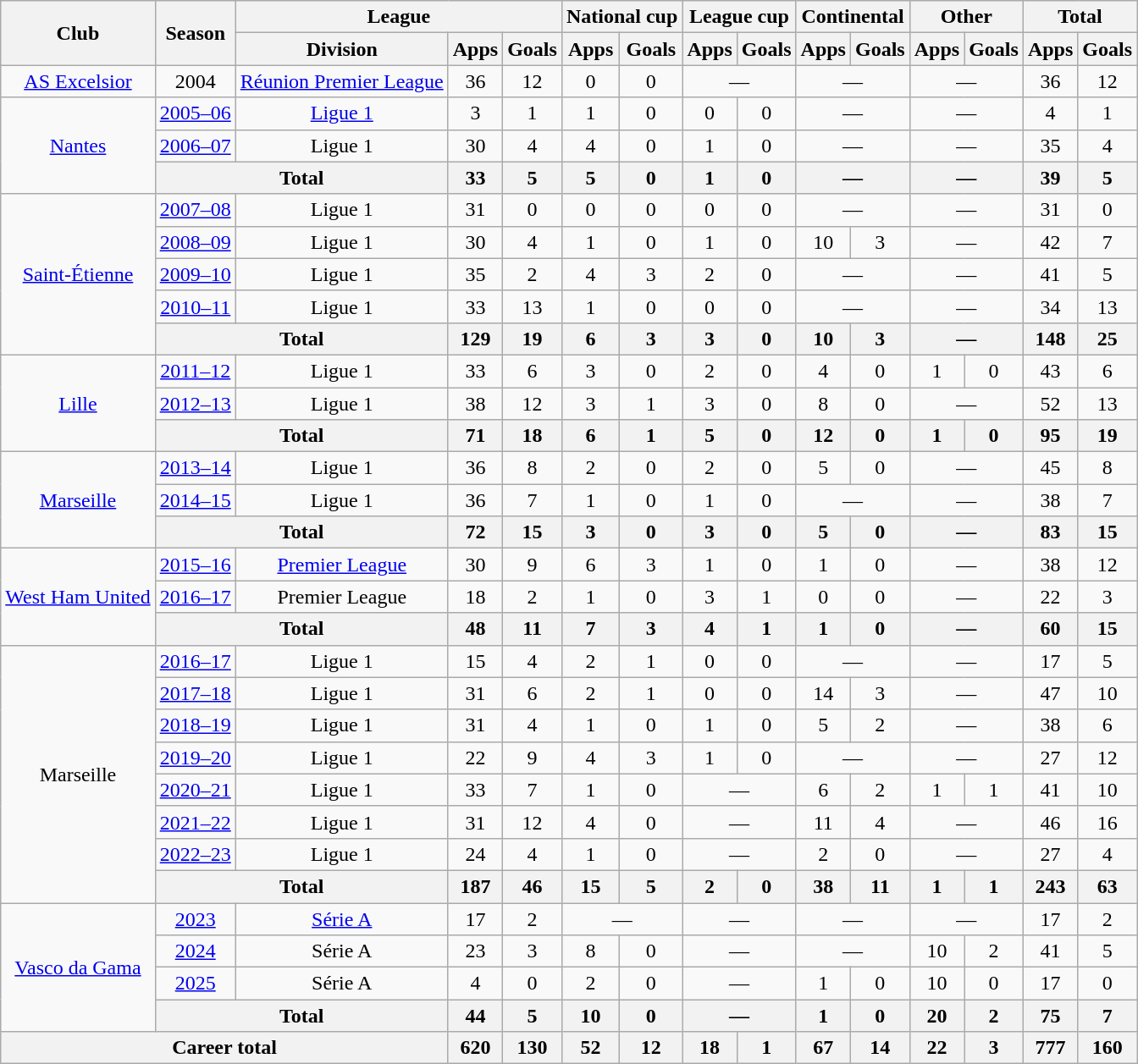<table class="wikitable" style="text-align: center;">
<tr>
<th rowspan="2">Club</th>
<th rowspan="2">Season</th>
<th colspan="3">League</th>
<th colspan="2">National cup</th>
<th colspan="2">League cup</th>
<th colspan="2">Continental</th>
<th colspan="2">Other</th>
<th colspan="2">Total</th>
</tr>
<tr>
<th>Division</th>
<th>Apps</th>
<th>Goals</th>
<th>Apps</th>
<th>Goals</th>
<th>Apps</th>
<th>Goals</th>
<th>Apps</th>
<th>Goals</th>
<th>Apps</th>
<th>Goals</th>
<th>Apps</th>
<th>Goals</th>
</tr>
<tr>
<td><a href='#'>AS Excelsior</a></td>
<td>2004</td>
<td><a href='#'>Réunion Premier League</a></td>
<td>36</td>
<td>12</td>
<td>0</td>
<td>0</td>
<td colspan="2">—</td>
<td colspan="2">—</td>
<td colspan="2">—</td>
<td>36</td>
<td>12</td>
</tr>
<tr>
<td rowspan="3"><a href='#'>Nantes</a></td>
<td><a href='#'>2005–06</a></td>
<td><a href='#'>Ligue 1</a></td>
<td>3</td>
<td>1</td>
<td>1</td>
<td>0</td>
<td>0</td>
<td>0</td>
<td colspan="2">—</td>
<td colspan="2">—</td>
<td>4</td>
<td>1</td>
</tr>
<tr>
<td><a href='#'>2006–07</a></td>
<td>Ligue 1</td>
<td>30</td>
<td>4</td>
<td>4</td>
<td>0</td>
<td>1</td>
<td>0</td>
<td colspan="2">—</td>
<td colspan="2">—</td>
<td>35</td>
<td>4</td>
</tr>
<tr>
<th colspan="2">Total</th>
<th>33</th>
<th>5</th>
<th>5</th>
<th>0</th>
<th>1</th>
<th>0</th>
<th colspan="2">—</th>
<th colspan="2">—</th>
<th>39</th>
<th>5</th>
</tr>
<tr>
<td rowspan="5"><a href='#'>Saint-Étienne</a></td>
<td><a href='#'>2007–08</a></td>
<td>Ligue 1</td>
<td>31</td>
<td>0</td>
<td>0</td>
<td>0</td>
<td>0</td>
<td>0</td>
<td colspan="2">—</td>
<td colspan="2">—</td>
<td>31</td>
<td>0</td>
</tr>
<tr>
<td><a href='#'>2008–09</a></td>
<td>Ligue 1</td>
<td>30</td>
<td>4</td>
<td>1</td>
<td>0</td>
<td>1</td>
<td>0</td>
<td>10</td>
<td>3</td>
<td colspan="2">—</td>
<td>42</td>
<td>7</td>
</tr>
<tr>
<td><a href='#'>2009–10</a></td>
<td>Ligue 1</td>
<td>35</td>
<td>2</td>
<td>4</td>
<td>3</td>
<td>2</td>
<td>0</td>
<td colspan="2">—</td>
<td colspan="2">—</td>
<td>41</td>
<td>5</td>
</tr>
<tr>
<td><a href='#'>2010–11</a></td>
<td>Ligue 1</td>
<td>33</td>
<td>13</td>
<td>1</td>
<td>0</td>
<td>0</td>
<td>0</td>
<td colspan="2">—</td>
<td colspan="2">—</td>
<td>34</td>
<td>13</td>
</tr>
<tr>
<th colspan="2">Total</th>
<th>129</th>
<th>19</th>
<th>6</th>
<th>3</th>
<th>3</th>
<th>0</th>
<th>10</th>
<th>3</th>
<th colspan="2">—</th>
<th>148</th>
<th>25</th>
</tr>
<tr>
<td rowspan="3"><a href='#'>Lille</a></td>
<td><a href='#'>2011–12</a></td>
<td>Ligue 1</td>
<td>33</td>
<td>6</td>
<td>3</td>
<td>0</td>
<td>2</td>
<td>0</td>
<td>4</td>
<td>0</td>
<td>1</td>
<td>0</td>
<td>43</td>
<td>6</td>
</tr>
<tr>
<td><a href='#'>2012–13</a></td>
<td>Ligue 1</td>
<td>38</td>
<td>12</td>
<td>3</td>
<td>1</td>
<td>3</td>
<td>0</td>
<td>8</td>
<td>0</td>
<td colspan="2">—</td>
<td>52</td>
<td>13</td>
</tr>
<tr>
<th colspan="2">Total</th>
<th>71</th>
<th>18</th>
<th>6</th>
<th>1</th>
<th>5</th>
<th>0</th>
<th>12</th>
<th>0</th>
<th>1</th>
<th>0</th>
<th>95</th>
<th>19</th>
</tr>
<tr>
<td rowspan="3"><a href='#'>Marseille</a></td>
<td><a href='#'>2013–14</a></td>
<td>Ligue 1</td>
<td>36</td>
<td>8</td>
<td>2</td>
<td>0</td>
<td>2</td>
<td>0</td>
<td>5</td>
<td>0</td>
<td colspan="2">—</td>
<td>45</td>
<td>8</td>
</tr>
<tr>
<td><a href='#'>2014–15</a></td>
<td>Ligue 1</td>
<td>36</td>
<td>7</td>
<td>1</td>
<td>0</td>
<td>1</td>
<td>0</td>
<td colspan="2">—</td>
<td colspan="2">—</td>
<td>38</td>
<td>7</td>
</tr>
<tr>
<th colspan="2">Total</th>
<th>72</th>
<th>15</th>
<th>3</th>
<th>0</th>
<th>3</th>
<th>0</th>
<th>5</th>
<th>0</th>
<th colspan="2">—</th>
<th>83</th>
<th>15</th>
</tr>
<tr>
<td rowspan="3"><a href='#'>West Ham United</a></td>
<td><a href='#'>2015–16</a></td>
<td><a href='#'>Premier League</a></td>
<td>30</td>
<td>9</td>
<td>6</td>
<td>3</td>
<td>1</td>
<td>0</td>
<td>1</td>
<td>0</td>
<td colspan="2">—</td>
<td>38</td>
<td>12</td>
</tr>
<tr>
<td><a href='#'>2016–17</a></td>
<td>Premier League</td>
<td>18</td>
<td>2</td>
<td>1</td>
<td>0</td>
<td>3</td>
<td>1</td>
<td>0</td>
<td>0</td>
<td colspan="2">—</td>
<td>22</td>
<td>3</td>
</tr>
<tr>
<th colspan="2">Total</th>
<th>48</th>
<th>11</th>
<th>7</th>
<th>3</th>
<th>4</th>
<th>1</th>
<th>1</th>
<th>0</th>
<th colspan="2">—</th>
<th>60</th>
<th>15</th>
</tr>
<tr>
<td rowspan="8">Marseille</td>
<td><a href='#'>2016–17</a></td>
<td>Ligue 1</td>
<td>15</td>
<td>4</td>
<td>2</td>
<td>1</td>
<td>0</td>
<td>0</td>
<td colspan="2">—</td>
<td colspan="2">—</td>
<td>17</td>
<td>5</td>
</tr>
<tr>
<td><a href='#'>2017–18</a></td>
<td>Ligue 1</td>
<td>31</td>
<td>6</td>
<td>2</td>
<td>1</td>
<td>0</td>
<td>0</td>
<td>14</td>
<td>3</td>
<td colspan="2">—</td>
<td>47</td>
<td>10</td>
</tr>
<tr>
<td><a href='#'>2018–19</a></td>
<td>Ligue 1</td>
<td>31</td>
<td>4</td>
<td>1</td>
<td>0</td>
<td>1</td>
<td>0</td>
<td>5</td>
<td>2</td>
<td colspan="2">—</td>
<td>38</td>
<td>6</td>
</tr>
<tr>
<td><a href='#'>2019–20</a></td>
<td>Ligue 1</td>
<td>22</td>
<td>9</td>
<td>4</td>
<td>3</td>
<td>1</td>
<td>0</td>
<td colspan="2">—</td>
<td colspan="2">—</td>
<td>27</td>
<td>12</td>
</tr>
<tr>
<td><a href='#'>2020–21</a></td>
<td>Ligue 1</td>
<td>33</td>
<td>7</td>
<td>1</td>
<td>0</td>
<td colspan="2">—</td>
<td>6</td>
<td>2</td>
<td>1</td>
<td>1</td>
<td>41</td>
<td>10</td>
</tr>
<tr>
<td><a href='#'>2021–22</a></td>
<td>Ligue 1</td>
<td>31</td>
<td>12</td>
<td>4</td>
<td>0</td>
<td colspan="2">—</td>
<td>11</td>
<td>4</td>
<td colspan="2">—</td>
<td>46</td>
<td>16</td>
</tr>
<tr>
<td><a href='#'>2022–23</a></td>
<td>Ligue 1</td>
<td>24</td>
<td>4</td>
<td>1</td>
<td>0</td>
<td colspan="2">—</td>
<td>2</td>
<td>0</td>
<td colspan="2">—</td>
<td>27</td>
<td>4</td>
</tr>
<tr>
<th colspan="2">Total</th>
<th>187</th>
<th>46</th>
<th>15</th>
<th>5</th>
<th>2</th>
<th>0</th>
<th>38</th>
<th>11</th>
<th>1</th>
<th>1</th>
<th>243</th>
<th>63</th>
</tr>
<tr>
<td rowspan="4"><a href='#'>Vasco da Gama</a></td>
<td><a href='#'>2023</a></td>
<td><a href='#'>Série A</a></td>
<td>17</td>
<td>2</td>
<td colspan="2">—</td>
<td colspan="2">—</td>
<td colspan="2">—</td>
<td colspan="2">—</td>
<td>17</td>
<td>2</td>
</tr>
<tr>
<td><a href='#'>2024</a></td>
<td>Série A</td>
<td>23</td>
<td>3</td>
<td>8</td>
<td>0</td>
<td colspan="2">—</td>
<td colspan="2">—</td>
<td>10</td>
<td>2</td>
<td>41</td>
<td>5</td>
</tr>
<tr>
<td><a href='#'>2025</a></td>
<td>Série A</td>
<td>4</td>
<td>0</td>
<td>2</td>
<td>0</td>
<td colspan="2">—</td>
<td>1</td>
<td>0</td>
<td>10</td>
<td>0</td>
<td>17</td>
<td>0</td>
</tr>
<tr>
<th colspan="2">Total</th>
<th>44</th>
<th>5</th>
<th>10</th>
<th>0</th>
<th colspan="2">—</th>
<th>1</th>
<th>0</th>
<th>20</th>
<th>2</th>
<th>75</th>
<th>7</th>
</tr>
<tr>
<th colspan="3">Career total</th>
<th>620</th>
<th>130</th>
<th>52</th>
<th>12</th>
<th>18</th>
<th>1</th>
<th>67</th>
<th>14</th>
<th>22</th>
<th>3</th>
<th>777</th>
<th>160</th>
</tr>
</table>
